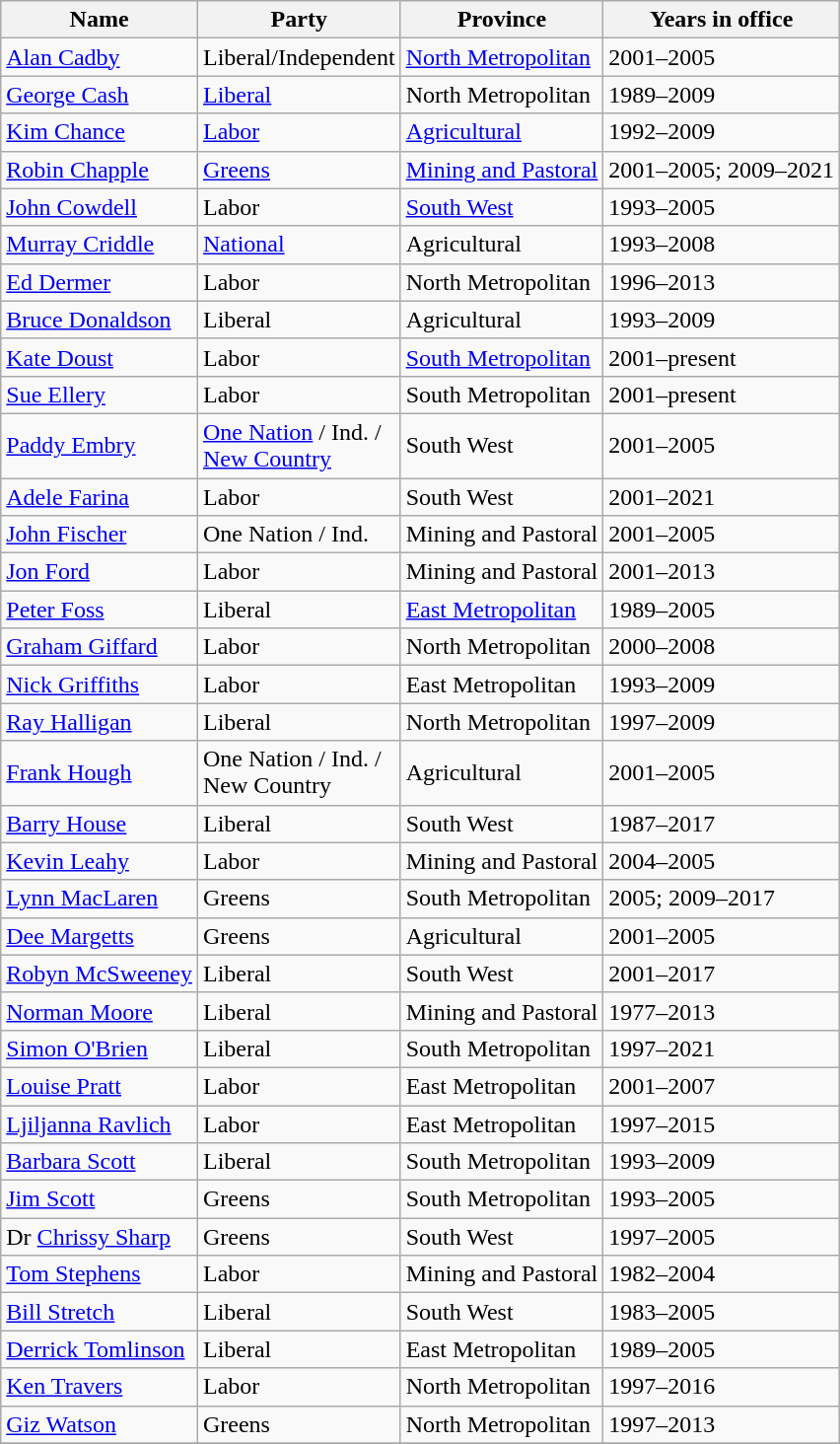<table class="wikitable sortable">
<tr>
<th><strong>Name</strong></th>
<th><strong>Party</strong></th>
<th><strong>Province</strong></th>
<th><strong>Years in office</strong></th>
</tr>
<tr>
<td><a href='#'>Alan Cadby</a></td>
<td>Liberal/Independent</td>
<td><a href='#'>North Metropolitan</a></td>
<td>2001–2005</td>
</tr>
<tr>
<td><a href='#'>George Cash</a></td>
<td><a href='#'>Liberal</a></td>
<td>North Metropolitan</td>
<td>1989–2009</td>
</tr>
<tr>
<td><a href='#'>Kim Chance</a></td>
<td><a href='#'>Labor</a></td>
<td><a href='#'>Agricultural</a></td>
<td>1992–2009</td>
</tr>
<tr>
<td><a href='#'>Robin Chapple</a></td>
<td><a href='#'>Greens</a></td>
<td><a href='#'>Mining and Pastoral</a></td>
<td>2001–2005; 2009–2021</td>
</tr>
<tr>
<td><a href='#'>John Cowdell</a></td>
<td>Labor</td>
<td><a href='#'>South West</a></td>
<td>1993–2005</td>
</tr>
<tr>
<td><a href='#'>Murray Criddle</a></td>
<td><a href='#'>National</a></td>
<td>Agricultural</td>
<td>1993–2008</td>
</tr>
<tr>
<td><a href='#'>Ed Dermer</a></td>
<td>Labor</td>
<td>North Metropolitan</td>
<td>1996–2013</td>
</tr>
<tr>
<td><a href='#'>Bruce Donaldson</a></td>
<td>Liberal</td>
<td>Agricultural</td>
<td>1993–2009</td>
</tr>
<tr>
<td><a href='#'>Kate Doust</a></td>
<td>Labor</td>
<td><a href='#'>South Metropolitan</a></td>
<td>2001–present</td>
</tr>
<tr>
<td><a href='#'>Sue Ellery</a></td>
<td>Labor</td>
<td>South Metropolitan</td>
<td>2001–present</td>
</tr>
<tr>
<td><a href='#'>Paddy Embry</a></td>
<td><a href='#'>One Nation</a> / Ind. /<br><a href='#'>New Country</a></td>
<td>South West</td>
<td>2001–2005</td>
</tr>
<tr>
<td><a href='#'>Adele Farina</a></td>
<td>Labor</td>
<td>South West</td>
<td>2001–2021</td>
</tr>
<tr>
<td><a href='#'>John Fischer</a></td>
<td>One Nation / Ind.</td>
<td>Mining and Pastoral</td>
<td>2001–2005</td>
</tr>
<tr>
<td><a href='#'>Jon Ford</a></td>
<td>Labor</td>
<td>Mining and Pastoral</td>
<td>2001–2013</td>
</tr>
<tr>
<td><a href='#'>Peter Foss</a></td>
<td>Liberal</td>
<td><a href='#'>East Metropolitan</a></td>
<td>1989–2005</td>
</tr>
<tr>
<td><a href='#'>Graham Giffard</a></td>
<td>Labor</td>
<td>North Metropolitan</td>
<td>2000–2008</td>
</tr>
<tr>
<td><a href='#'>Nick Griffiths</a></td>
<td>Labor</td>
<td>East Metropolitan</td>
<td>1993–2009</td>
</tr>
<tr>
<td><a href='#'>Ray Halligan</a></td>
<td>Liberal</td>
<td>North Metropolitan</td>
<td>1997–2009</td>
</tr>
<tr>
<td><a href='#'>Frank Hough</a></td>
<td>One Nation / Ind. /<br>New Country</td>
<td>Agricultural</td>
<td>2001–2005</td>
</tr>
<tr>
<td><a href='#'>Barry House</a></td>
<td>Liberal</td>
<td>South West</td>
<td>1987–2017</td>
</tr>
<tr>
<td><a href='#'>Kevin Leahy</a></td>
<td>Labor</td>
<td>Mining and Pastoral</td>
<td>2004–2005</td>
</tr>
<tr>
<td><a href='#'>Lynn MacLaren</a></td>
<td>Greens</td>
<td>South Metropolitan</td>
<td>2005; 2009–2017</td>
</tr>
<tr>
<td><a href='#'>Dee Margetts</a></td>
<td>Greens</td>
<td>Agricultural</td>
<td>2001–2005</td>
</tr>
<tr>
<td><a href='#'>Robyn McSweeney</a></td>
<td>Liberal</td>
<td>South West</td>
<td>2001–2017</td>
</tr>
<tr>
<td><a href='#'>Norman Moore</a></td>
<td>Liberal</td>
<td>Mining and Pastoral</td>
<td>1977–2013</td>
</tr>
<tr>
<td><a href='#'>Simon O'Brien</a></td>
<td>Liberal</td>
<td>South Metropolitan</td>
<td>1997–2021</td>
</tr>
<tr>
<td><a href='#'>Louise Pratt</a></td>
<td>Labor</td>
<td>East Metropolitan</td>
<td>2001–2007</td>
</tr>
<tr>
<td><a href='#'>Ljiljanna Ravlich</a></td>
<td>Labor</td>
<td>East Metropolitan</td>
<td>1997–2015</td>
</tr>
<tr>
<td><a href='#'>Barbara Scott</a></td>
<td>Liberal</td>
<td>South Metropolitan</td>
<td>1993–2009</td>
</tr>
<tr>
<td><a href='#'>Jim Scott</a></td>
<td>Greens</td>
<td>South Metropolitan</td>
<td>1993–2005</td>
</tr>
<tr>
<td>Dr <a href='#'>Chrissy Sharp</a></td>
<td>Greens</td>
<td>South West</td>
<td>1997–2005</td>
</tr>
<tr>
<td><a href='#'>Tom Stephens</a></td>
<td>Labor</td>
<td>Mining and Pastoral</td>
<td>1982–2004</td>
</tr>
<tr>
<td><a href='#'>Bill Stretch</a></td>
<td>Liberal</td>
<td>South West</td>
<td>1983–2005</td>
</tr>
<tr>
<td><a href='#'>Derrick Tomlinson</a></td>
<td>Liberal</td>
<td>East Metropolitan</td>
<td>1989–2005</td>
</tr>
<tr>
<td><a href='#'>Ken Travers</a></td>
<td>Labor</td>
<td>North Metropolitan</td>
<td>1997–2016</td>
</tr>
<tr>
<td><a href='#'>Giz Watson</a></td>
<td>Greens</td>
<td>North Metropolitan</td>
<td>1997–2013</td>
</tr>
<tr>
</tr>
</table>
